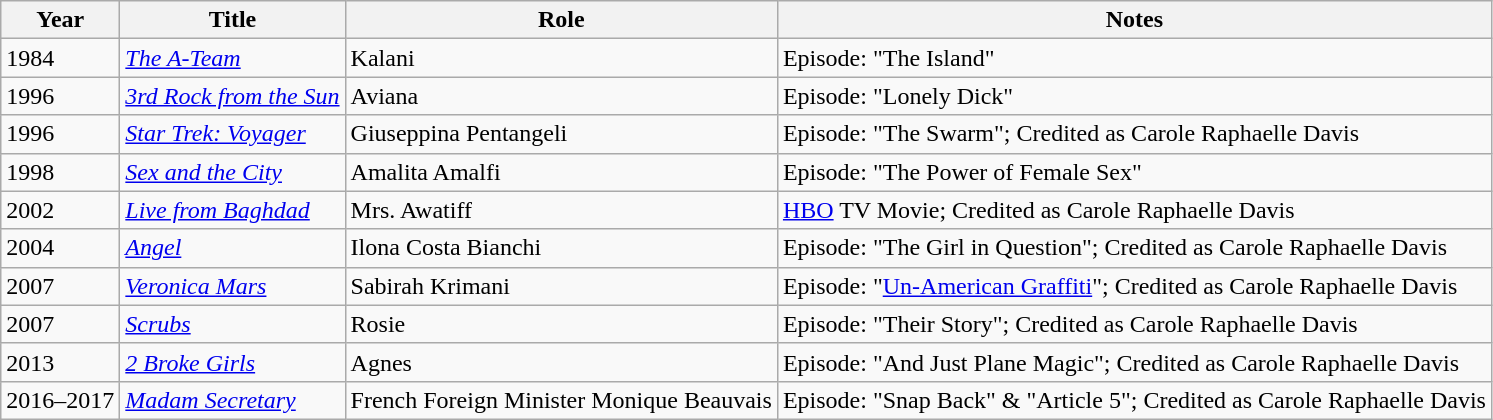<table class="wikitable sortable">
<tr>
<th>Year</th>
<th>Title</th>
<th>Role</th>
<th class="unsortable">Notes</th>
</tr>
<tr>
<td>1984</td>
<td><em><a href='#'>The A-Team</a></em></td>
<td>Kalani</td>
<td>Episode: "The Island"</td>
</tr>
<tr>
<td>1996</td>
<td><em><a href='#'>3rd Rock from the Sun</a></em></td>
<td>Aviana</td>
<td>Episode: "Lonely Dick"</td>
</tr>
<tr>
<td>1996</td>
<td><em><a href='#'>Star Trek: Voyager</a></em></td>
<td>Giuseppina Pentangeli</td>
<td>Episode: "The Swarm"; Credited as Carole Raphaelle Davis</td>
</tr>
<tr>
<td>1998</td>
<td><em><a href='#'>Sex and the City</a></em></td>
<td>Amalita Amalfi</td>
<td>Episode: "The Power of Female Sex"</td>
</tr>
<tr>
<td>2002</td>
<td><em><a href='#'>Live from Baghdad</a></em></td>
<td>Mrs. Awatiff</td>
<td><a href='#'>HBO</a> TV Movie; Credited as Carole Raphaelle Davis</td>
</tr>
<tr>
<td>2004</td>
<td><em><a href='#'>Angel</a></em></td>
<td>Ilona Costa Bianchi</td>
<td>Episode: "The Girl in Question"; Credited as Carole Raphaelle Davis</td>
</tr>
<tr>
<td>2007</td>
<td><em><a href='#'>Veronica Mars</a></em></td>
<td>Sabirah Krimani</td>
<td>Episode: "<a href='#'>Un-American Graffiti</a>"; Credited as Carole Raphaelle Davis</td>
</tr>
<tr>
<td>2007</td>
<td><em><a href='#'>Scrubs</a></em></td>
<td>Rosie</td>
<td>Episode: "Their Story"; Credited as Carole Raphaelle Davis</td>
</tr>
<tr>
<td>2013</td>
<td><em><a href='#'>2 Broke Girls</a></em></td>
<td>Agnes</td>
<td>Episode: "And Just Plane Magic"; Credited as Carole Raphaelle Davis</td>
</tr>
<tr>
<td>2016–2017</td>
<td><em><a href='#'>Madam Secretary</a></em></td>
<td>French Foreign Minister Monique Beauvais</td>
<td>Episode: "Snap Back" & "Article 5"; Credited as Carole Raphaelle Davis</td>
</tr>
</table>
